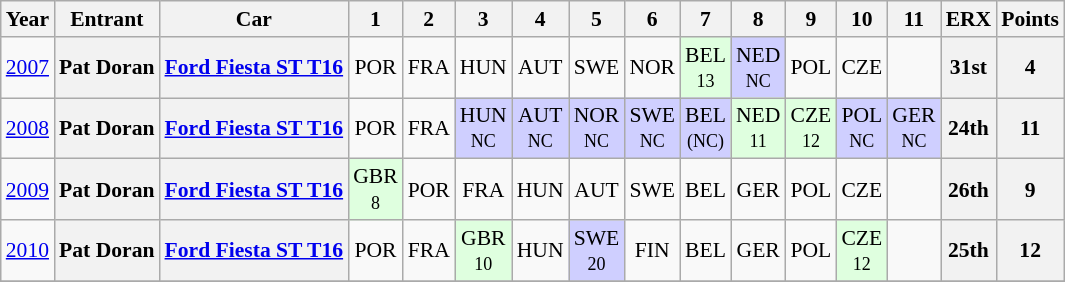<table class="wikitable" border="1" style="text-align:center; font-size:90%;">
<tr valign="top">
<th>Year</th>
<th>Entrant</th>
<th>Car</th>
<th>1</th>
<th>2</th>
<th>3</th>
<th>4</th>
<th>5</th>
<th>6</th>
<th>7</th>
<th>8</th>
<th>9</th>
<th>10</th>
<th>11</th>
<th>ERX</th>
<th>Points</th>
</tr>
<tr>
<td><a href='#'>2007</a></td>
<th>Pat Doran</th>
<th><a href='#'>Ford Fiesta ST T16</a></th>
<td>POR<br><small></small></td>
<td>FRA<br><small></small></td>
<td>HUN<br><small></small></td>
<td>AUT<br><small></small></td>
<td>SWE<br><small></small></td>
<td>NOR<br><small></small></td>
<td style="background:#DFFFDF;">BEL<br><small>13</small></td>
<td style="background:#CFCFFF;">NED<br><small>NC</small></td>
<td>POL<br><small></small></td>
<td>CZE<br><small></small></td>
<td></td>
<th>31st</th>
<th>4</th>
</tr>
<tr>
<td><a href='#'>2008</a></td>
<th>Pat Doran</th>
<th><a href='#'>Ford Fiesta ST T16</a></th>
<td>POR<br><small></small></td>
<td>FRA<br><small></small></td>
<td style="background:#CFCFFF;">HUN<br><small>NC</small></td>
<td style="background:#CFCFFF;">AUT<br><small>NC</small></td>
<td style="background:#CFCFFF;">NOR<br><small>NC</small></td>
<td style="background:#CFCFFF;">SWE<br><small>NC</small></td>
<td style="background:#CFCFFF;">BEL<br><small>(NC)</small></td>
<td style="background:#DFFFDF;">NED<br><small>11</small></td>
<td style="background:#DFFFDF;">CZE<br><small>12</small></td>
<td style="background:#CFCFFF;">POL<br><small>NC</small></td>
<td style="background:#CFCFFF;">GER<br><small>NC</small></td>
<th>24th</th>
<th>11</th>
</tr>
<tr>
<td><a href='#'>2009</a></td>
<th>Pat Doran</th>
<th><a href='#'>Ford Fiesta ST T16</a></th>
<td style="background:#DFFFDF;">GBR<br><small>8</small></td>
<td>POR<br><small></small></td>
<td>FRA<br><small></small></td>
<td>HUN<br><small></small></td>
<td>AUT<br><small></small></td>
<td>SWE<br><small></small></td>
<td>BEL<br><small></small></td>
<td>GER<br><small></small></td>
<td>POL<br><small></small></td>
<td>CZE<br><small></small></td>
<td></td>
<th>26th</th>
<th>9</th>
</tr>
<tr>
<td><a href='#'>2010</a></td>
<th>Pat Doran</th>
<th><a href='#'>Ford Fiesta ST T16</a></th>
<td>POR<br><small></small></td>
<td>FRA<br><small></small></td>
<td style="background:#DFFFDF;">GBR<br><small>10</small></td>
<td>HUN<br><small></small></td>
<td style="background:#CFCFFF;">SWE<br><small>20</small></td>
<td>FIN<br><small></small></td>
<td>BEL<br><small></small></td>
<td>GER<br><small></small></td>
<td>POL<br><small></small></td>
<td style="background:#DFFFDF;">CZE<br><small>12</small></td>
<td></td>
<th>25th</th>
<th>12</th>
</tr>
<tr>
</tr>
</table>
